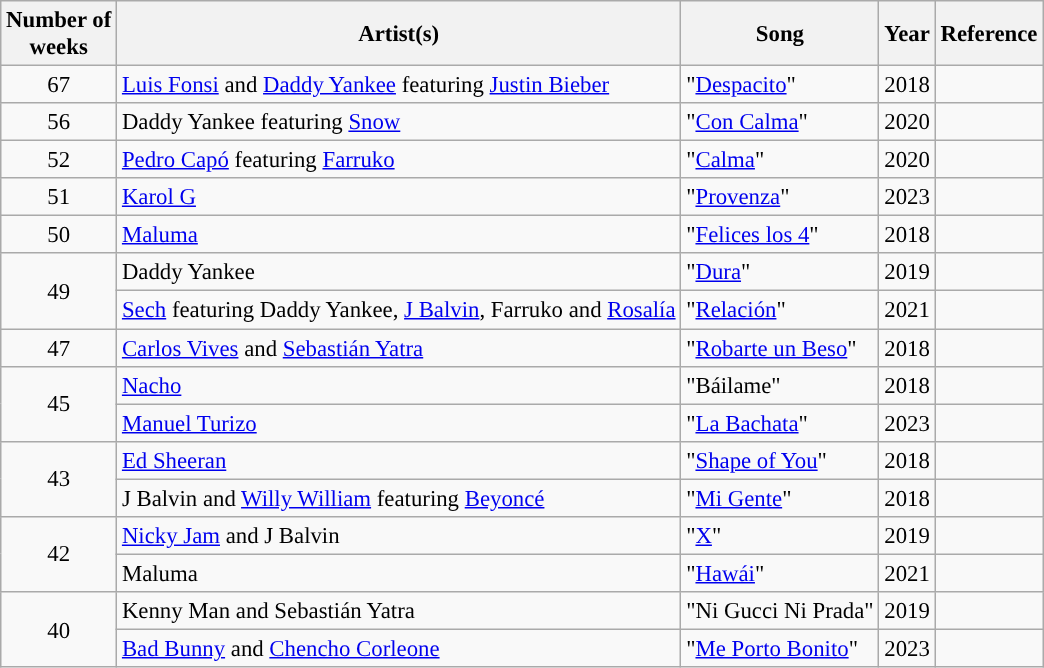<table class="wikitable" style="font-size:95%;">
<tr>
<th>Number of <br> weeks</th>
<th>Artist(s)</th>
<th>Song</th>
<th>Year</th>
<th>Reference</th>
</tr>
<tr>
<td style="text-align:center;">67</td>
<td><a href='#'>Luis Fonsi</a> and <a href='#'>Daddy Yankee</a> featuring <a href='#'>Justin Bieber</a></td>
<td>"<a href='#'>Despacito</a>"</td>
<td>2018</td>
<td align="center"></td>
</tr>
<tr>
<td style="text-align:center;">56</td>
<td>Daddy Yankee featuring <a href='#'>Snow</a></td>
<td>"<a href='#'>Con Calma</a>"</td>
<td>2020</td>
<td align="center"></td>
</tr>
<tr>
<td style="text-align:center;">52</td>
<td><a href='#'>Pedro Capó</a> featuring <a href='#'>Farruko</a></td>
<td>"<a href='#'>Calma</a>"</td>
<td>2020</td>
<td align="center"></td>
</tr>
<tr>
<td style="text-align:center;">51</td>
<td><a href='#'>Karol G</a></td>
<td>"<a href='#'>Provenza</a>"</td>
<td>2023</td>
<td align="center"></td>
</tr>
<tr>
<td style="text-align:center;">50</td>
<td><a href='#'>Maluma</a></td>
<td>"<a href='#'>Felices los 4</a>"</td>
<td>2018</td>
<td align="center"></td>
</tr>
<tr>
<td rowspan="2" style="text-align:center;">49</td>
<td>Daddy Yankee</td>
<td>"<a href='#'>Dura</a>"</td>
<td>2019</td>
<td align="center"></td>
</tr>
<tr>
<td><a href='#'>Sech</a> featuring Daddy Yankee, <a href='#'>J Balvin</a>, Farruko and <a href='#'>Rosalía</a></td>
<td>"<a href='#'>Relación</a>"</td>
<td>2021</td>
<td align="center"></td>
</tr>
<tr>
<td style="text-align:center;">47</td>
<td><a href='#'>Carlos Vives</a> and <a href='#'>Sebastián Yatra</a></td>
<td>"<a href='#'>Robarte un Beso</a>"</td>
<td>2018</td>
<td align="center"></td>
</tr>
<tr>
<td rowspan="2" style="text-align:center;">45</td>
<td><a href='#'>Nacho</a></td>
<td>"Báilame"</td>
<td>2018</td>
<td align="center"></td>
</tr>
<tr>
<td><a href='#'>Manuel Turizo</a></td>
<td>"<a href='#'>La Bachata</a>"</td>
<td>2023</td>
<td align="center"></td>
</tr>
<tr>
<td rowspan="2" style="text-align:center;">43</td>
<td><a href='#'>Ed Sheeran</a></td>
<td>"<a href='#'>Shape of You</a>"</td>
<td>2018</td>
<td align="center"></td>
</tr>
<tr>
<td>J Balvin and <a href='#'>Willy William</a> featuring <a href='#'>Beyoncé</a></td>
<td>"<a href='#'>Mi Gente</a>"</td>
<td>2018</td>
<td align="center"></td>
</tr>
<tr>
<td rowspan="2" style="text-align:center;">42</td>
<td><a href='#'>Nicky Jam</a> and J Balvin</td>
<td>"<a href='#'>X</a>"</td>
<td>2019</td>
<td align="center"></td>
</tr>
<tr>
<td>Maluma</td>
<td>"<a href='#'>Hawái</a>"</td>
<td>2021</td>
<td align="center"></td>
</tr>
<tr>
<td rowspan="2" style="text-align:center;">40</td>
<td>Kenny Man and Sebastián Yatra</td>
<td>"Ni Gucci Ni Prada"</td>
<td>2019</td>
<td align="center"></td>
</tr>
<tr>
<td><a href='#'>Bad Bunny</a> and <a href='#'>Chencho Corleone</a></td>
<td>"<a href='#'>Me Porto Bonito</a>"</td>
<td>2023</td>
<td align="center"></td>
</tr>
</table>
